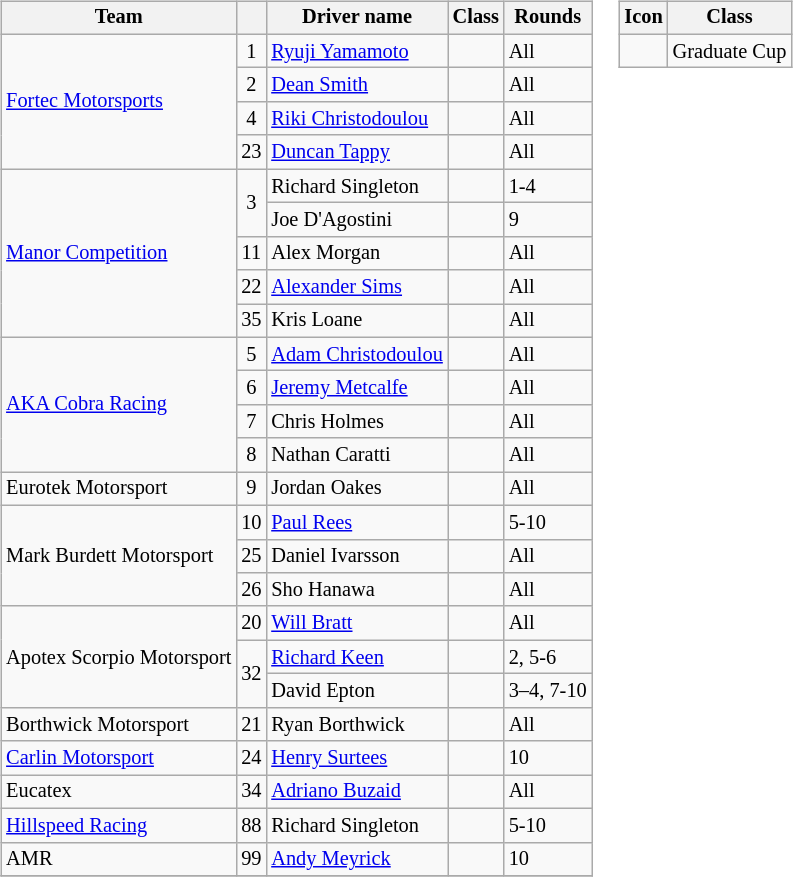<table>
<tr>
<td><br><table class="wikitable" style="font-size: 85%">
<tr>
<th>Team</th>
<th></th>
<th>Driver name</th>
<th>Class</th>
<th>Rounds</th>
</tr>
<tr>
<td rowspan=4><a href='#'>Fortec Motorsports</a></td>
<td align=center>1</td>
<td> <a href='#'>Ryuji Yamamoto</a></td>
<td></td>
<td>All</td>
</tr>
<tr>
<td align=center>2</td>
<td> <a href='#'>Dean Smith</a></td>
<td></td>
<td>All</td>
</tr>
<tr>
<td align=center>4</td>
<td> <a href='#'>Riki Christodoulou</a></td>
<td align=center></td>
<td>All</td>
</tr>
<tr>
<td align=center>23</td>
<td> <a href='#'>Duncan Tappy</a></td>
<td></td>
<td>All</td>
</tr>
<tr>
<td rowspan=5><a href='#'>Manor Competition</a></td>
<td align=center rowspan=2>3</td>
<td> Richard Singleton</td>
<td align=center></td>
<td>1-4</td>
</tr>
<tr>
<td> Joe D'Agostini</td>
<td></td>
<td>9</td>
</tr>
<tr>
<td align=center>11</td>
<td> Alex Morgan</td>
<td></td>
<td>All</td>
</tr>
<tr>
<td align=center>22</td>
<td> <a href='#'>Alexander Sims</a></td>
<td align=center></td>
<td>All</td>
</tr>
<tr>
<td align=center>35</td>
<td> Kris Loane</td>
<td align=center></td>
<td>All</td>
</tr>
<tr>
<td rowspan=4><a href='#'>AKA Cobra Racing</a></td>
<td align=center>5</td>
<td> <a href='#'>Adam Christodoulou</a></td>
<td align=center></td>
<td>All</td>
</tr>
<tr>
<td align=center>6</td>
<td> <a href='#'>Jeremy Metcalfe</a></td>
<td></td>
<td>All</td>
</tr>
<tr>
<td align=center>7</td>
<td> Chris Holmes</td>
<td></td>
<td>All</td>
</tr>
<tr>
<td align=center>8</td>
<td> Nathan Caratti</td>
<td></td>
<td>All</td>
</tr>
<tr>
<td>Eurotek Motorsport</td>
<td align=center>9</td>
<td> Jordan Oakes</td>
<td align=center></td>
<td>All</td>
</tr>
<tr>
<td rowspan=3>Mark Burdett Motorsport</td>
<td align=center>10</td>
<td> <a href='#'>Paul Rees</a></td>
<td></td>
<td>5-10</td>
</tr>
<tr>
<td align=center>25</td>
<td> Daniel Ivarsson</td>
<td></td>
<td>All</td>
</tr>
<tr>
<td align=center>26</td>
<td> Sho Hanawa</td>
<td align=center></td>
<td>All</td>
</tr>
<tr>
<td rowspan=3>Apotex Scorpio Motorsport</td>
<td align=center>20</td>
<td> <a href='#'>Will Bratt</a></td>
<td></td>
<td>All</td>
</tr>
<tr>
<td align=center rowspan=2>32</td>
<td> <a href='#'>Richard Keen</a></td>
<td></td>
<td>2, 5-6</td>
</tr>
<tr>
<td> David Epton</td>
<td></td>
<td>3–4, 7-10</td>
</tr>
<tr>
<td>Borthwick Motorsport</td>
<td align=center>21</td>
<td> Ryan Borthwick</td>
<td align=center></td>
<td>All</td>
</tr>
<tr>
<td><a href='#'>Carlin Motorsport</a></td>
<td align=center>24</td>
<td> <a href='#'>Henry Surtees</a></td>
<td align=center></td>
<td>10</td>
</tr>
<tr>
<td>Eucatex</td>
<td align=center>34</td>
<td> <a href='#'>Adriano Buzaid</a></td>
<td></td>
<td>All</td>
</tr>
<tr>
<td><a href='#'>Hillspeed Racing</a></td>
<td align=center>88</td>
<td> Richard Singleton</td>
<td></td>
<td>5-10</td>
</tr>
<tr>
<td>AMR</td>
<td align=center>99</td>
<td> <a href='#'>Andy Meyrick</a></td>
<td></td>
<td>10</td>
</tr>
<tr>
</tr>
</table>
</td>
<td valign="top"><br><table class="wikitable" style="font-size: 85%">
<tr>
<th>Icon</th>
<th>Class</th>
</tr>
<tr>
<td></td>
<td>Graduate Cup</td>
</tr>
</table>
</td>
</tr>
</table>
